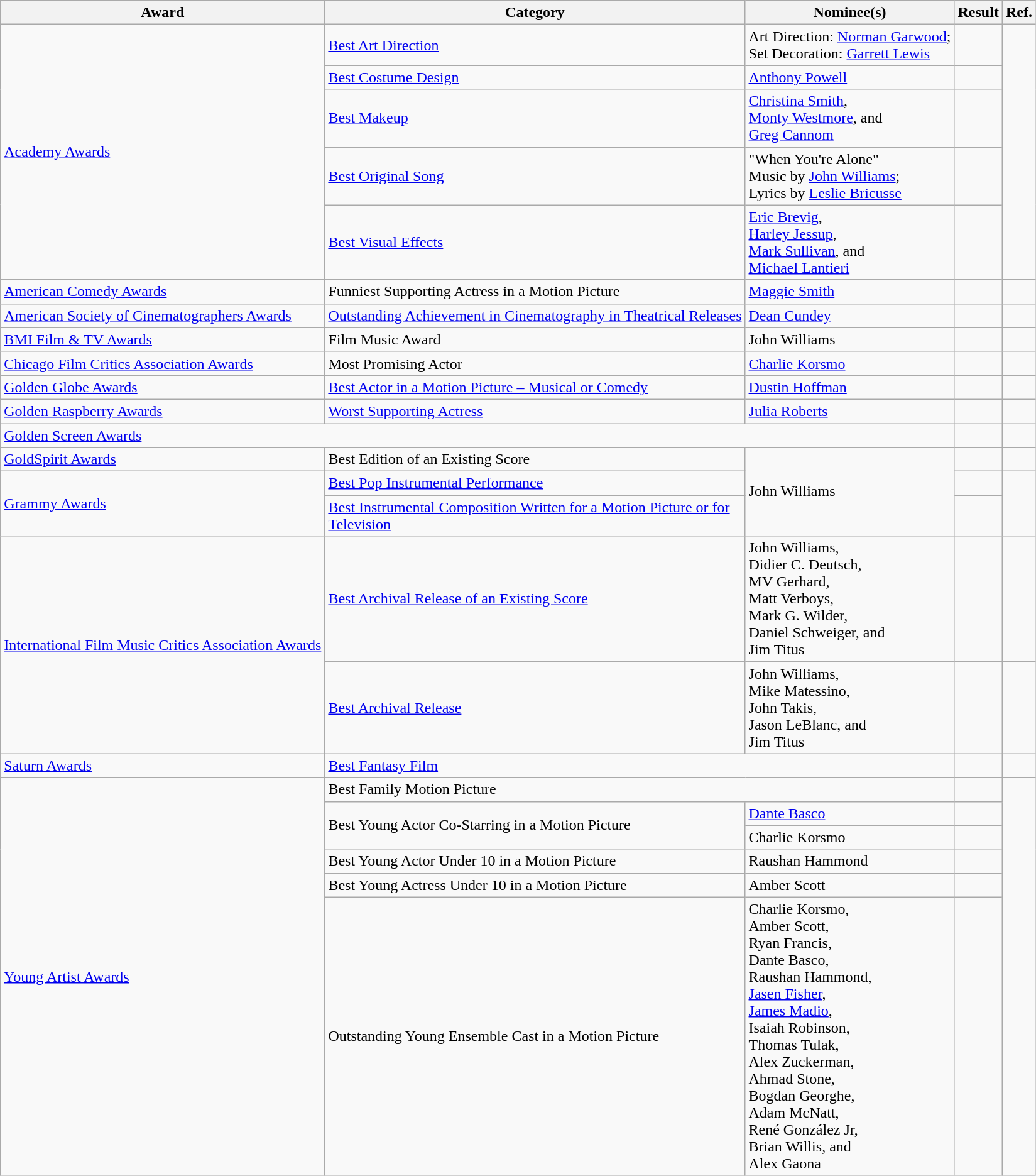<table class="wikitable plainrowheaders">
<tr>
<th>Award</th>
<th>Category</th>
<th>Nominee(s)</th>
<th>Result</th>
<th>Ref.</th>
</tr>
<tr>
<td rowspan="5"><a href='#'>Academy Awards</a></td>
<td><a href='#'>Best Art Direction</a></td>
<td>Art Direction: <a href='#'>Norman Garwood</a>; <br> Set Decoration: <a href='#'>Garrett Lewis</a></td>
<td></td>
<td align="center" rowspan="5"></td>
</tr>
<tr>
<td><a href='#'>Best Costume Design</a></td>
<td><a href='#'>Anthony Powell</a></td>
<td></td>
</tr>
<tr>
<td><a href='#'>Best Makeup</a></td>
<td><a href='#'>Christina Smith</a>, <br> <a href='#'>Monty Westmore</a>, and <br> <a href='#'>Greg Cannom</a></td>
<td></td>
</tr>
<tr>
<td><a href='#'>Best Original Song</a></td>
<td>"When You're Alone" <br> Music by <a href='#'>John Williams</a>; <br> Lyrics by <a href='#'>Leslie Bricusse</a></td>
<td></td>
</tr>
<tr>
<td><a href='#'>Best Visual Effects</a></td>
<td><a href='#'>Eric Brevig</a>, <br> <a href='#'>Harley Jessup</a>, <br> <a href='#'>Mark Sullivan</a>, and <br> <a href='#'>Michael Lantieri</a></td>
<td></td>
</tr>
<tr>
<td><a href='#'>American Comedy Awards</a></td>
<td>Funniest Supporting Actress in a Motion Picture</td>
<td><a href='#'>Maggie Smith</a></td>
<td></td>
<td align="center"></td>
</tr>
<tr>
<td><a href='#'>American Society of Cinematographers Awards</a></td>
<td><a href='#'>Outstanding Achievement in Cinematography in Theatrical Releases</a></td>
<td><a href='#'>Dean Cundey</a></td>
<td></td>
<td align="center"></td>
</tr>
<tr>
<td><a href='#'>BMI Film & TV Awards</a></td>
<td>Film Music Award</td>
<td>John Williams</td>
<td></td>
<td align="center"></td>
</tr>
<tr>
<td><a href='#'>Chicago Film Critics Association Awards</a></td>
<td>Most Promising Actor</td>
<td><a href='#'>Charlie Korsmo</a></td>
<td></td>
<td align="center"></td>
</tr>
<tr>
<td><a href='#'>Golden Globe Awards</a></td>
<td><a href='#'>Best Actor in a Motion Picture – Musical or Comedy</a></td>
<td><a href='#'>Dustin Hoffman</a></td>
<td></td>
<td align="center"></td>
</tr>
<tr>
<td><a href='#'>Golden Raspberry Awards</a></td>
<td><a href='#'>Worst Supporting Actress</a></td>
<td><a href='#'>Julia Roberts</a></td>
<td></td>
<td align="center"></td>
</tr>
<tr>
<td colspan="3"><a href='#'>Golden Screen Awards</a></td>
<td></td>
<td align="center"></td>
</tr>
<tr>
<td><a href='#'>GoldSpirit Awards</a></td>
<td>Best Edition of an Existing Score</td>
<td rowspan="3">John Williams</td>
<td></td>
<td align="center"></td>
</tr>
<tr>
<td rowspan="2"><a href='#'>Grammy Awards</a></td>
<td><a href='#'>Best Pop Instrumental Performance</a></td>
<td></td>
<td align="center" rowspan="2"></td>
</tr>
<tr>
<td><a href='#'>Best Instrumental Composition Written for a Motion Picture or for <br> Television</a></td>
<td></td>
</tr>
<tr>
<td rowspan="2"><a href='#'>International Film Music Critics Association Awards</a></td>
<td><a href='#'>Best Archival Release of an Existing Score</a></td>
<td>John Williams, <br> Didier C. Deutsch, <br> MV Gerhard, <br> Matt Verboys, <br> Mark G. Wilder, <br> Daniel Schweiger, and <br> Jim Titus</td>
<td></td>
<td align="center"></td>
</tr>
<tr>
<td><a href='#'>Best Archival Release</a></td>
<td>John Williams, <br> Mike Matessino, <br> John Takis, <br> Jason LeBlanc, and <br> Jim Titus</td>
<td></td>
<td align="center"></td>
</tr>
<tr>
<td><a href='#'>Saturn Awards</a></td>
<td colspan="2"><a href='#'>Best Fantasy Film</a></td>
<td></td>
<td align="center"></td>
</tr>
<tr>
<td rowspan="6"><a href='#'>Young Artist Awards</a></td>
<td colspan="2">Best Family Motion Picture</td>
<td></td>
<td align="center" rowspan="6"></td>
</tr>
<tr>
<td rowspan="2">Best Young Actor Co-Starring in a Motion Picture</td>
<td><a href='#'>Dante Basco</a></td>
<td></td>
</tr>
<tr>
<td>Charlie Korsmo</td>
<td></td>
</tr>
<tr>
<td>Best Young Actor Under 10 in a Motion Picture</td>
<td>Raushan Hammond</td>
<td></td>
</tr>
<tr>
<td>Best Young Actress Under 10 in a Motion Picture</td>
<td>Amber Scott</td>
<td></td>
</tr>
<tr>
<td>Outstanding Young Ensemble Cast in a Motion Picture</td>
<td>Charlie Korsmo, <br> Amber Scott, <br> Ryan Francis, <br> Dante Basco, <br> Raushan Hammond, <br> <a href='#'>Jasen Fisher</a>, <br> <a href='#'>James Madio</a>, <br> Isaiah Robinson, <br> Thomas Tulak, <br> Alex Zuckerman, <br> Ahmad Stone, <br> Bogdan Georghe, <br> Adam McNatt, <br> René González Jr, <br> Brian Willis, and <br> Alex Gaona</td>
<td></td>
</tr>
</table>
